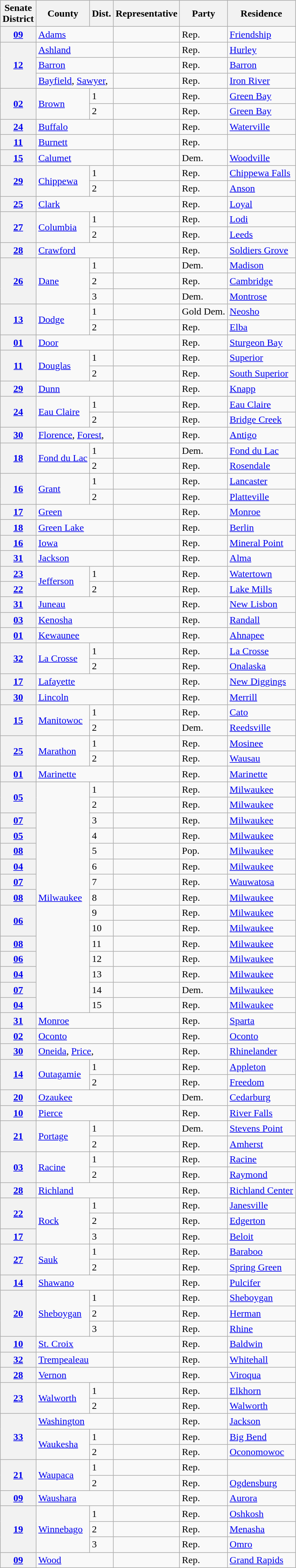<table class="wikitable sortable">
<tr>
<th>Senate<br>District</th>
<th>County</th>
<th>Dist.</th>
<th>Representative</th>
<th>Party</th>
<th>Residence</th>
</tr>
<tr>
<th><a href='#'>09</a></th>
<td text-align="left" colspan="2"><a href='#'>Adams</a> </td>
<td></td>
<td>Rep.</td>
<td><a href='#'>Friendship</a></td>
</tr>
<tr>
<th rowspan="3"><a href='#'>12</a></th>
<td text-align="left" colspan="2"><a href='#'>Ashland</a> </td>
<td></td>
<td>Rep.</td>
<td><a href='#'>Hurley</a></td>
</tr>
<tr>
<td text-align="left" colspan="2"><a href='#'>Barron</a></td>
<td></td>
<td>Rep.</td>
<td><a href='#'>Barron</a></td>
</tr>
<tr>
<td text-align="left" colspan="2"><a href='#'>Bayfield</a>, <a href='#'>Sawyer</a>, </td>
<td></td>
<td>Rep.</td>
<td><a href='#'>Iron River</a></td>
</tr>
<tr>
<th rowspan="2"><a href='#'>02</a></th>
<td text-align="left" rowspan="2"><a href='#'>Brown</a></td>
<td>1</td>
<td></td>
<td>Rep.</td>
<td><a href='#'>Green Bay</a></td>
</tr>
<tr>
<td>2</td>
<td></td>
<td>Rep.</td>
<td><a href='#'>Green Bay</a></td>
</tr>
<tr>
<th><a href='#'>24</a></th>
<td text-align="left" colspan="2"><a href='#'>Buffalo</a> </td>
<td></td>
<td>Rep.</td>
<td><a href='#'>Waterville</a></td>
</tr>
<tr>
<th><a href='#'>11</a></th>
<td text-align="left" colspan="2"><a href='#'>Burnett</a> </td>
<td></td>
<td>Rep.</td>
<td></td>
</tr>
<tr>
<th><a href='#'>15</a></th>
<td text-align="left" colspan="2"><a href='#'>Calumet</a></td>
<td></td>
<td>Dem.</td>
<td><a href='#'>Woodville</a></td>
</tr>
<tr>
<th rowspan="2"><a href='#'>29</a></th>
<td text-align="left" rowspan="2"><a href='#'>Chippewa</a></td>
<td>1</td>
<td></td>
<td>Rep.</td>
<td><a href='#'>Chippewa Falls</a></td>
</tr>
<tr>
<td>2</td>
<td></td>
<td>Rep.</td>
<td><a href='#'>Anson</a></td>
</tr>
<tr>
<th><a href='#'>25</a></th>
<td text-align="left" colspan="2"><a href='#'>Clark</a></td>
<td></td>
<td>Rep.</td>
<td><a href='#'>Loyal</a></td>
</tr>
<tr>
<th rowspan="2"><a href='#'>27</a></th>
<td text-align="left" rowspan="2"><a href='#'>Columbia</a></td>
<td>1</td>
<td></td>
<td>Rep.</td>
<td><a href='#'>Lodi</a></td>
</tr>
<tr>
<td>2</td>
<td></td>
<td>Rep.</td>
<td><a href='#'>Leeds</a></td>
</tr>
<tr>
<th><a href='#'>28</a></th>
<td text-align="left" colspan="2"><a href='#'>Crawford</a></td>
<td></td>
<td>Rep.</td>
<td><a href='#'>Soldiers Grove</a></td>
</tr>
<tr>
<th rowspan="3"><a href='#'>26</a></th>
<td text-align="left" rowspan="3"><a href='#'>Dane</a></td>
<td>1</td>
<td></td>
<td>Dem.</td>
<td><a href='#'>Madison</a></td>
</tr>
<tr>
<td>2</td>
<td></td>
<td>Rep.</td>
<td><a href='#'>Cambridge</a></td>
</tr>
<tr>
<td>3</td>
<td></td>
<td>Dem.</td>
<td><a href='#'>Montrose</a></td>
</tr>
<tr>
<th rowspan="2"><a href='#'>13</a></th>
<td text-align="left" rowspan="2"><a href='#'>Dodge</a></td>
<td>1</td>
<td></td>
<td>Gold Dem.</td>
<td><a href='#'>Neosho</a></td>
</tr>
<tr>
<td>2</td>
<td></td>
<td>Rep.</td>
<td><a href='#'>Elba</a></td>
</tr>
<tr>
<th><a href='#'>01</a></th>
<td text-align="left" colspan="2"><a href='#'>Door</a></td>
<td></td>
<td>Rep.</td>
<td><a href='#'>Sturgeon Bay</a></td>
</tr>
<tr>
<th rowspan="2"><a href='#'>11</a></th>
<td text-align="left" rowspan="2"><a href='#'>Douglas</a></td>
<td>1</td>
<td></td>
<td>Rep.</td>
<td><a href='#'>Superior</a></td>
</tr>
<tr>
<td>2</td>
<td></td>
<td>Rep.</td>
<td><a href='#'>South Superior</a></td>
</tr>
<tr>
<th><a href='#'>29</a></th>
<td text-align="left" colspan="2"><a href='#'>Dunn</a></td>
<td></td>
<td>Rep.</td>
<td><a href='#'>Knapp</a></td>
</tr>
<tr>
<th rowspan="2"><a href='#'>24</a></th>
<td rowspan="2" text-align="left"><a href='#'>Eau Claire</a></td>
<td>1</td>
<td></td>
<td>Rep.</td>
<td><a href='#'>Eau Claire</a></td>
</tr>
<tr>
<td>2</td>
<td></td>
<td>Rep.</td>
<td><a href='#'>Bridge Creek</a></td>
</tr>
<tr>
<th><a href='#'>30</a></th>
<td text-align="left" colspan="2"><a href='#'>Florence</a>, <a href='#'>Forest</a>, </td>
<td></td>
<td>Rep.</td>
<td><a href='#'>Antigo</a></td>
</tr>
<tr>
<th rowspan="2"><a href='#'>18</a></th>
<td text-align="left" rowspan="2"><a href='#'>Fond du Lac</a></td>
<td>1</td>
<td></td>
<td>Dem.</td>
<td><a href='#'>Fond du Lac</a></td>
</tr>
<tr>
<td>2</td>
<td></td>
<td>Rep.</td>
<td><a href='#'>Rosendale</a></td>
</tr>
<tr>
<th rowspan="2"><a href='#'>16</a></th>
<td text-align="left" rowspan="2"><a href='#'>Grant</a></td>
<td>1</td>
<td></td>
<td>Rep.</td>
<td><a href='#'>Lancaster</a></td>
</tr>
<tr>
<td>2</td>
<td></td>
<td>Rep.</td>
<td><a href='#'>Platteville</a></td>
</tr>
<tr>
<th><a href='#'>17</a></th>
<td text-align="left" colspan="2"><a href='#'>Green</a></td>
<td></td>
<td>Rep.</td>
<td><a href='#'>Monroe</a></td>
</tr>
<tr>
<th><a href='#'>18</a></th>
<td text-align="left" colspan="2"><a href='#'>Green Lake</a></td>
<td></td>
<td>Rep.</td>
<td><a href='#'>Berlin</a></td>
</tr>
<tr>
<th><a href='#'>16</a></th>
<td text-align="left" colspan="2"><a href='#'>Iowa</a></td>
<td></td>
<td>Rep.</td>
<td><a href='#'>Mineral Point</a></td>
</tr>
<tr>
<th><a href='#'>31</a></th>
<td text-align="left" colspan="2"><a href='#'>Jackson</a></td>
<td></td>
<td>Rep.</td>
<td><a href='#'>Alma</a></td>
</tr>
<tr>
<th><a href='#'>23</a></th>
<td text-align="left" rowspan="2"><a href='#'>Jefferson</a></td>
<td>1</td>
<td></td>
<td>Rep.</td>
<td><a href='#'>Watertown</a></td>
</tr>
<tr>
<th><a href='#'>22</a></th>
<td>2</td>
<td></td>
<td>Rep.</td>
<td><a href='#'>Lake Mills</a></td>
</tr>
<tr>
<th><a href='#'>31</a></th>
<td text-align="left" colspan="2"><a href='#'>Juneau</a></td>
<td></td>
<td>Rep.</td>
<td><a href='#'>New Lisbon</a></td>
</tr>
<tr>
<th><a href='#'>03</a></th>
<td text-align="left" colspan="2"><a href='#'>Kenosha</a></td>
<td></td>
<td>Rep.</td>
<td><a href='#'>Randall</a></td>
</tr>
<tr>
<th><a href='#'>01</a></th>
<td text-align="left" colspan="2"><a href='#'>Kewaunee</a></td>
<td></td>
<td>Rep.</td>
<td><a href='#'>Ahnapee</a></td>
</tr>
<tr>
<th rowspan="2"><a href='#'>32</a></th>
<td text-align="left" rowspan="2"><a href='#'>La Crosse</a></td>
<td>1</td>
<td></td>
<td>Rep.</td>
<td><a href='#'>La Crosse</a></td>
</tr>
<tr>
<td>2</td>
<td></td>
<td>Rep.</td>
<td><a href='#'>Onalaska</a></td>
</tr>
<tr>
<th><a href='#'>17</a></th>
<td text-align="left" colspan="2"><a href='#'>Lafayette</a></td>
<td></td>
<td>Rep.</td>
<td><a href='#'>New Diggings</a></td>
</tr>
<tr>
<th><a href='#'>30</a></th>
<td text-align="left" colspan="2"><a href='#'>Lincoln</a> </td>
<td></td>
<td>Rep.</td>
<td><a href='#'>Merrill</a></td>
</tr>
<tr>
<th rowspan="2"><a href='#'>15</a></th>
<td text-align="left" rowspan="2"><a href='#'>Manitowoc</a></td>
<td>1</td>
<td></td>
<td>Rep.</td>
<td><a href='#'>Cato</a></td>
</tr>
<tr>
<td>2</td>
<td></td>
<td>Dem.</td>
<td><a href='#'>Reedsville</a></td>
</tr>
<tr>
<th rowspan="2"><a href='#'>25</a></th>
<td text-align="left" rowspan="2"><a href='#'>Marathon</a></td>
<td>1</td>
<td></td>
<td>Rep.</td>
<td><a href='#'>Mosinee</a></td>
</tr>
<tr>
<td>2</td>
<td></td>
<td>Rep.</td>
<td><a href='#'>Wausau</a></td>
</tr>
<tr>
<th><a href='#'>01</a></th>
<td text-align="left" colspan="2"><a href='#'>Marinette</a></td>
<td></td>
<td>Rep.</td>
<td><a href='#'>Marinette</a></td>
</tr>
<tr>
<th rowspan="2"><a href='#'>05</a></th>
<td text-align="left" rowspan="15"><a href='#'>Milwaukee</a></td>
<td>1</td>
<td></td>
<td>Rep.</td>
<td><a href='#'>Milwaukee</a></td>
</tr>
<tr>
<td>2</td>
<td></td>
<td>Rep.</td>
<td><a href='#'>Milwaukee</a></td>
</tr>
<tr>
<th><a href='#'>07</a></th>
<td>3</td>
<td></td>
<td>Rep.</td>
<td><a href='#'>Milwaukee</a></td>
</tr>
<tr>
<th><a href='#'>05</a></th>
<td>4</td>
<td></td>
<td>Rep.</td>
<td><a href='#'>Milwaukee</a></td>
</tr>
<tr>
<th><a href='#'>08</a></th>
<td>5</td>
<td></td>
<td>Pop.</td>
<td><a href='#'>Milwaukee</a></td>
</tr>
<tr>
<th><a href='#'>04</a></th>
<td>6</td>
<td></td>
<td>Rep.</td>
<td><a href='#'>Milwaukee</a></td>
</tr>
<tr>
<th><a href='#'>07</a></th>
<td>7</td>
<td></td>
<td>Rep.</td>
<td><a href='#'>Wauwatosa</a></td>
</tr>
<tr>
<th><a href='#'>08</a></th>
<td>8</td>
<td></td>
<td>Rep.</td>
<td><a href='#'>Milwaukee</a></td>
</tr>
<tr>
<th rowspan="2"><a href='#'>06</a></th>
<td>9</td>
<td></td>
<td>Rep.</td>
<td><a href='#'>Milwaukee</a></td>
</tr>
<tr>
<td>10</td>
<td></td>
<td>Rep.</td>
<td><a href='#'>Milwaukee</a></td>
</tr>
<tr>
<th><a href='#'>08</a></th>
<td>11</td>
<td></td>
<td>Rep.</td>
<td><a href='#'>Milwaukee</a></td>
</tr>
<tr>
<th><a href='#'>06</a></th>
<td>12</td>
<td></td>
<td>Rep.</td>
<td><a href='#'>Milwaukee</a></td>
</tr>
<tr>
<th><a href='#'>04</a></th>
<td>13</td>
<td></td>
<td>Rep.</td>
<td><a href='#'>Milwaukee</a></td>
</tr>
<tr>
<th><a href='#'>07</a></th>
<td>14</td>
<td></td>
<td>Dem.</td>
<td><a href='#'>Milwaukee</a></td>
</tr>
<tr>
<th><a href='#'>04</a></th>
<td>15</td>
<td></td>
<td>Rep.</td>
<td><a href='#'>Milwaukee</a></td>
</tr>
<tr>
<th><a href='#'>31</a></th>
<td text-align="left" colspan="2"><a href='#'>Monroe</a></td>
<td></td>
<td>Rep.</td>
<td><a href='#'>Sparta</a></td>
</tr>
<tr>
<th><a href='#'>02</a></th>
<td text-align="left" colspan="2"><a href='#'>Oconto</a></td>
<td></td>
<td>Rep.</td>
<td><a href='#'>Oconto</a></td>
</tr>
<tr>
<th><a href='#'>30</a></th>
<td text-align="left" colspan="2"><a href='#'>Oneida</a>, <a href='#'>Price</a>, </td>
<td></td>
<td>Rep.</td>
<td><a href='#'>Rhinelander</a></td>
</tr>
<tr>
<th rowspan="2"><a href='#'>14</a></th>
<td text-align="left" rowspan="2"><a href='#'>Outagamie</a></td>
<td>1</td>
<td></td>
<td>Rep.</td>
<td><a href='#'>Appleton</a></td>
</tr>
<tr>
<td>2</td>
<td></td>
<td>Rep.</td>
<td><a href='#'>Freedom</a></td>
</tr>
<tr>
<th><a href='#'>20</a></th>
<td text-align="left" colspan="2"><a href='#'>Ozaukee</a></td>
<td></td>
<td>Dem.</td>
<td><a href='#'>Cedarburg</a></td>
</tr>
<tr>
<th><a href='#'>10</a></th>
<td text-align="left" colspan="2"><a href='#'>Pierce</a></td>
<td></td>
<td>Rep.</td>
<td><a href='#'>River Falls</a></td>
</tr>
<tr>
<th rowspan="2"><a href='#'>21</a></th>
<td text-align="left" rowspan="2"><a href='#'>Portage</a></td>
<td>1</td>
<td></td>
<td>Dem.</td>
<td><a href='#'>Stevens Point</a></td>
</tr>
<tr>
<td>2</td>
<td></td>
<td>Rep.</td>
<td><a href='#'>Amherst</a></td>
</tr>
<tr>
<th rowspan="2"><a href='#'>03</a></th>
<td text-align="left" rowspan="2"><a href='#'>Racine</a></td>
<td>1</td>
<td></td>
<td>Rep.</td>
<td><a href='#'>Racine</a></td>
</tr>
<tr>
<td>2</td>
<td></td>
<td>Rep.</td>
<td><a href='#'>Raymond</a></td>
</tr>
<tr>
<th><a href='#'>28</a></th>
<td text-align="left" colspan="2"><a href='#'>Richland</a></td>
<td></td>
<td>Rep.</td>
<td><a href='#'>Richland Center</a></td>
</tr>
<tr>
<th rowspan="2"><a href='#'>22</a></th>
<td text-align="left" rowspan="3"><a href='#'>Rock</a></td>
<td>1</td>
<td></td>
<td>Rep.</td>
<td><a href='#'>Janesville</a></td>
</tr>
<tr>
<td>2</td>
<td></td>
<td>Rep.</td>
<td><a href='#'>Edgerton</a></td>
</tr>
<tr>
<th><a href='#'>17</a></th>
<td>3</td>
<td></td>
<td>Rep.</td>
<td><a href='#'>Beloit</a></td>
</tr>
<tr>
<th rowspan="2"><a href='#'>27</a></th>
<td text-align="left" rowspan="2"><a href='#'>Sauk</a></td>
<td>1</td>
<td></td>
<td>Rep.</td>
<td><a href='#'>Baraboo</a></td>
</tr>
<tr>
<td>2</td>
<td></td>
<td>Rep.</td>
<td><a href='#'>Spring Green</a></td>
</tr>
<tr>
<th><a href='#'>14</a></th>
<td text-align="left" colspan="2"><a href='#'>Shawano</a></td>
<td></td>
<td>Rep.</td>
<td><a href='#'>Pulcifer</a></td>
</tr>
<tr>
<th rowspan="3"><a href='#'>20</a></th>
<td text-align="left" rowspan="3"><a href='#'>Sheboygan</a></td>
<td>1</td>
<td></td>
<td>Rep.</td>
<td><a href='#'>Sheboygan</a></td>
</tr>
<tr>
<td>2</td>
<td></td>
<td>Rep.</td>
<td><a href='#'>Herman</a></td>
</tr>
<tr>
<td>3</td>
<td></td>
<td>Rep.</td>
<td><a href='#'>Rhine</a></td>
</tr>
<tr>
<th><a href='#'>10</a></th>
<td text-align="left" colspan="2"><a href='#'>St. Croix</a></td>
<td></td>
<td>Rep.</td>
<td><a href='#'>Baldwin</a></td>
</tr>
<tr>
<th><a href='#'>32</a></th>
<td text-align="left" colspan="2"><a href='#'>Trempealeau</a></td>
<td></td>
<td>Rep.</td>
<td><a href='#'>Whitehall</a></td>
</tr>
<tr>
<th><a href='#'>28</a></th>
<td text-align="left" colspan="2"><a href='#'>Vernon</a></td>
<td></td>
<td>Rep.</td>
<td><a href='#'>Viroqua</a></td>
</tr>
<tr>
<th rowspan="2"><a href='#'>23</a></th>
<td text-align="left" rowspan="2"><a href='#'>Walworth</a></td>
<td>1</td>
<td></td>
<td>Rep.</td>
<td><a href='#'>Elkhorn</a></td>
</tr>
<tr>
<td>2</td>
<td></td>
<td>Rep.</td>
<td><a href='#'>Walworth</a></td>
</tr>
<tr>
<th rowspan="3"><a href='#'>33</a></th>
<td text-align="left" colspan="2"><a href='#'>Washington</a></td>
<td></td>
<td>Rep.</td>
<td><a href='#'>Jackson</a></td>
</tr>
<tr>
<td text-align="left" rowspan="2"><a href='#'>Waukesha</a></td>
<td>1</td>
<td></td>
<td>Rep.</td>
<td><a href='#'>Big Bend</a></td>
</tr>
<tr>
<td>2</td>
<td></td>
<td>Rep.</td>
<td><a href='#'>Oconomowoc</a></td>
</tr>
<tr>
<th rowspan="2"><a href='#'>21</a></th>
<td text-align="left" rowspan="2"><a href='#'>Waupaca</a></td>
<td>1</td>
<td></td>
<td>Rep.</td>
<td></td>
</tr>
<tr>
<td>2</td>
<td></td>
<td>Rep.</td>
<td><a href='#'>Ogdensburg</a></td>
</tr>
<tr>
<th><a href='#'>09</a></th>
<td text-align="left" colspan="2"><a href='#'>Waushara</a></td>
<td></td>
<td>Rep.</td>
<td><a href='#'>Aurora</a></td>
</tr>
<tr>
<th rowspan="3"><a href='#'>19</a></th>
<td text-align="left" rowspan="3"><a href='#'>Winnebago</a></td>
<td>1</td>
<td></td>
<td>Rep.</td>
<td><a href='#'>Oshkosh</a></td>
</tr>
<tr>
<td>2</td>
<td></td>
<td>Rep.</td>
<td><a href='#'>Menasha</a></td>
</tr>
<tr>
<td>3</td>
<td></td>
<td>Rep.</td>
<td><a href='#'>Omro</a></td>
</tr>
<tr>
<th><a href='#'>09</a></th>
<td text-align="left" colspan="2"><a href='#'>Wood</a></td>
<td></td>
<td>Rep.</td>
<td><a href='#'>Grand Rapids</a></td>
</tr>
</table>
